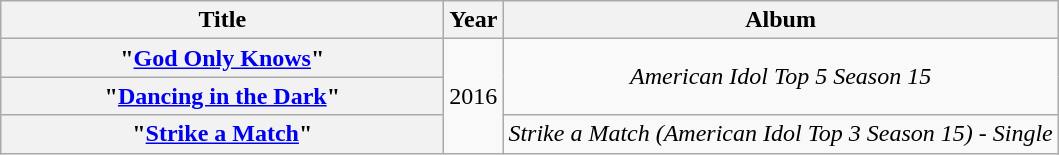<table class="wikitable plainrowheaders" style="text-align:center;" border="1">
<tr>
<th scope="col" style="width:18em;">Title</th>
<th scope="col">Year</th>
<th scope="col">Album</th>
</tr>
<tr>
<th scope="row">"<a href='#'>God Only Knows</a>"</th>
<td rowspan=3>2016</td>
<td rowspan="2"><em>American Idol Top 5 Season 15 </em></td>
</tr>
<tr>
<th scope="row">"<a href='#'>Dancing in the Dark</a>"</th>
</tr>
<tr>
<th scope="row">"<a href='#'>Strike a Match</a>"</th>
<td><em>Strike a Match (American Idol Top 3 Season 15) - Single </em></td>
</tr>
</table>
